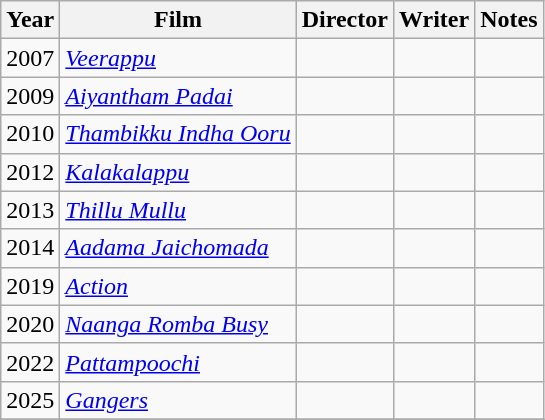<table class="wikitable sortable">
<tr>
<th>Year</th>
<th>Film</th>
<th>Director</th>
<th>Writer</th>
<th class="unsortable">Notes</th>
</tr>
<tr>
<td>2007</td>
<td><em><a href='#'>Veerappu</a></em></td>
<td></td>
<td></td>
<td></td>
</tr>
<tr>
<td>2009</td>
<td><em><a href='#'>Aiyantham Padai</a></em></td>
<td></td>
<td></td>
<td></td>
</tr>
<tr>
<td>2010</td>
<td><em><a href='#'>Thambikku Indha Ooru</a></em></td>
<td></td>
<td></td>
<td></td>
</tr>
<tr>
<td>2012</td>
<td><em><a href='#'>Kalakalappu</a></em></td>
<td></td>
<td></td>
<td></td>
</tr>
<tr>
<td>2013</td>
<td><em><a href='#'>Thillu Mullu</a></em></td>
<td></td>
<td></td>
<td></td>
</tr>
<tr>
<td>2014</td>
<td><em><a href='#'>Aadama Jaichomada</a></em></td>
<td></td>
<td></td>
<td></td>
</tr>
<tr>
<td>2019</td>
<td><em><a href='#'>Action</a></em></td>
<td></td>
<td></td>
<td></td>
</tr>
<tr>
<td>2020</td>
<td><em><a href='#'>Naanga Romba Busy</a></em></td>
<td></td>
<td></td>
<td></td>
</tr>
<tr>
<td>2022</td>
<td><em><a href='#'>Pattampoochi</a></em></td>
<td></td>
<td></td>
<td></td>
</tr>
<tr>
<td>2025</td>
<td><em><a href='#'>Gangers</a></em></td>
<td></td>
<td></td>
<td></td>
</tr>
<tr>
</tr>
</table>
